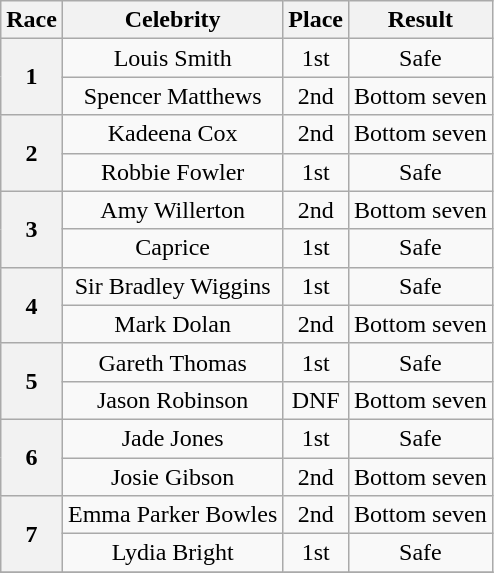<table class="wikitable plainrowheaders" style="text-align:center;">
<tr>
<th>Race</th>
<th>Celebrity</th>
<th>Place</th>
<th>Result</th>
</tr>
<tr>
<th rowspan=2>1</th>
<td>Louis Smith</td>
<td>1st</td>
<td>Safe</td>
</tr>
<tr>
<td>Spencer Matthews</td>
<td>2nd</td>
<td>Bottom seven</td>
</tr>
<tr>
<th rowspan=2>2</th>
<td>Kadeena Cox</td>
<td>2nd</td>
<td>Bottom seven</td>
</tr>
<tr>
<td>Robbie Fowler</td>
<td>1st</td>
<td>Safe</td>
</tr>
<tr>
<th rowspan=2>3</th>
<td>Amy Willerton</td>
<td>2nd</td>
<td>Bottom seven</td>
</tr>
<tr>
<td>Caprice</td>
<td>1st</td>
<td>Safe</td>
</tr>
<tr>
<th rowspan=2>4</th>
<td>Sir Bradley Wiggins</td>
<td>1st</td>
<td>Safe</td>
</tr>
<tr>
<td>Mark Dolan</td>
<td>2nd</td>
<td>Bottom seven</td>
</tr>
<tr>
<th rowspan=2>5</th>
<td>Gareth Thomas</td>
<td>1st</td>
<td>Safe</td>
</tr>
<tr>
<td>Jason Robinson</td>
<td>DNF</td>
<td>Bottom seven</td>
</tr>
<tr>
<th rowspan=2>6</th>
<td>Jade Jones</td>
<td>1st</td>
<td>Safe</td>
</tr>
<tr>
<td>Josie Gibson</td>
<td>2nd</td>
<td>Bottom seven</td>
</tr>
<tr>
<th rowspan=2>7</th>
<td>Emma Parker Bowles</td>
<td>2nd</td>
<td>Bottom seven</td>
</tr>
<tr>
<td>Lydia Bright</td>
<td>1st</td>
<td>Safe</td>
</tr>
<tr>
</tr>
</table>
